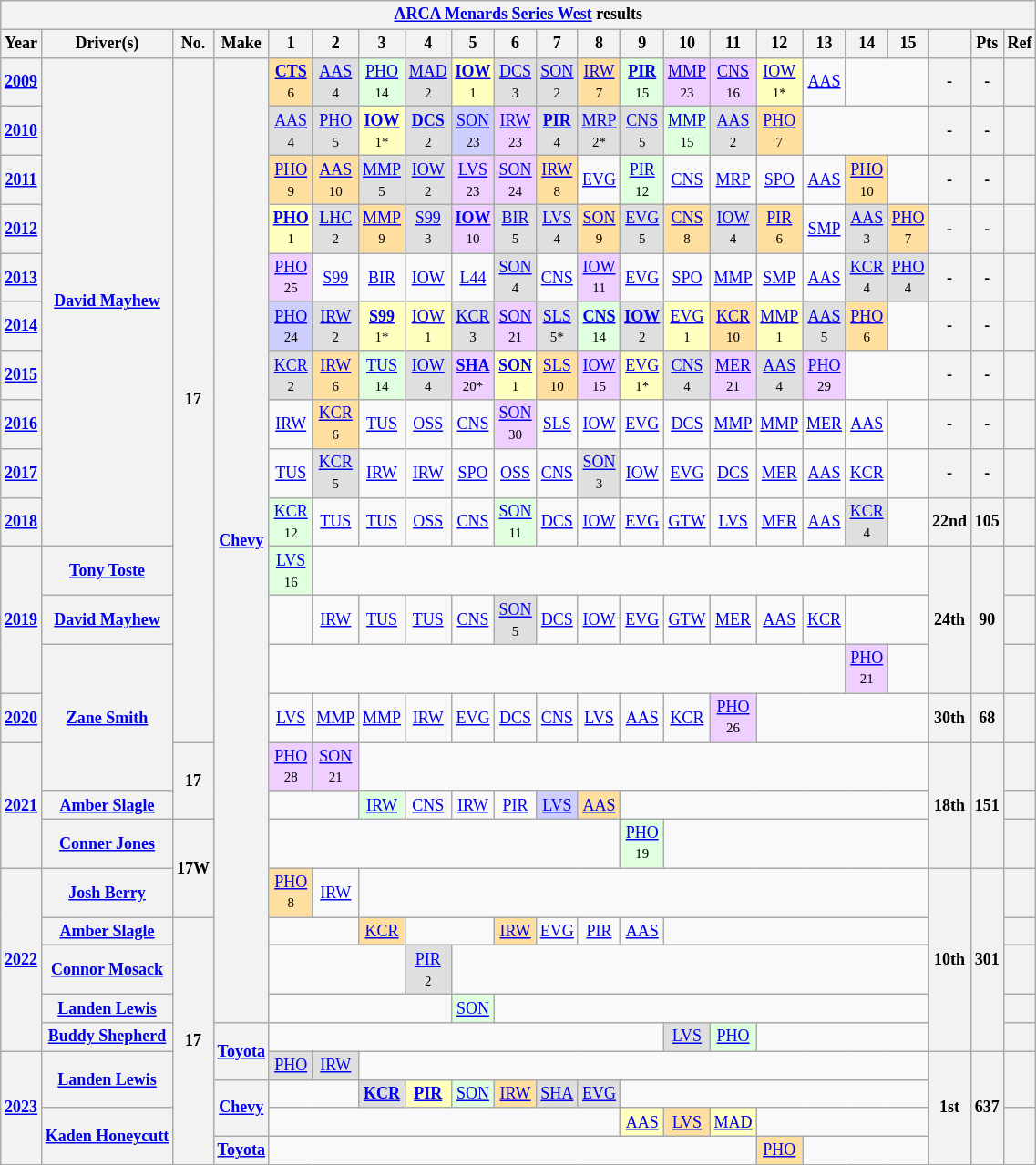<table class="wikitable" style="text-align:center; font-size:75%">
<tr>
<th colspan="22"><a href='#'>ARCA Menards Series West</a> results</th>
</tr>
<tr>
<th>Year</th>
<th>Driver(s)</th>
<th>No.</th>
<th>Make</th>
<th>1</th>
<th>2</th>
<th>3</th>
<th>4</th>
<th>5</th>
<th>6</th>
<th>7</th>
<th>8</th>
<th>9</th>
<th>10</th>
<th>11</th>
<th>12</th>
<th>13</th>
<th>14</th>
<th>15</th>
<th></th>
<th>Pts</th>
<th>Ref</th>
</tr>
<tr>
<th><a href='#'>2009</a></th>
<th rowspan="10"><a href='#'>David Mayhew</a></th>
<th rowspan="14">17</th>
<th rowspan="21"><a href='#'>Chevy</a></th>
<td style="background:#FFDF9F;"><strong><a href='#'>CTS</a></strong><br><small>6</small></td>
<td style="background:#DFDFDF;"><a href='#'>AAS</a><br><small>4</small></td>
<td style="background:#DFFFDF;"><a href='#'>PHO</a><br><small>14</small></td>
<td style="background:#DFDFDF;"><a href='#'>MAD</a><br><small>2</small></td>
<td style="background:#FFFFBF;"><strong><a href='#'>IOW</a></strong><br><small>1</small></td>
<td style="background:#DFDFDF;"><a href='#'>DCS</a><br><small>3</small></td>
<td style="background:#DFDFDF;"><a href='#'>SON</a><br><small>2</small></td>
<td style="background:#FFDF9F;"><a href='#'>IRW</a><br><small>7</small></td>
<td style="background:#DFFFDF;"><strong><a href='#'>PIR</a></strong><br><small>15</small></td>
<td style="background:#EFCFFF;"><a href='#'>MMP</a><br><small>23</small></td>
<td style="background:#EFCFFF;"><a href='#'>CNS</a><br><small>16</small></td>
<td style="background:#FFFFBF;"><a href='#'>IOW</a><br><small>1*</small></td>
<td><a href='#'>AAS</a></td>
<td colspan="2"></td>
<th>-</th>
<th>-</th>
<th></th>
</tr>
<tr>
<th><a href='#'>2010</a></th>
<td style="background:#DFDFDF;"><a href='#'>AAS</a><br><small>4</small></td>
<td style="background:#DFDFDF;"><a href='#'>PHO</a><br><small>5</small></td>
<td style="background:#FFFFBF;"><strong><a href='#'>IOW</a></strong><br><small>1*</small></td>
<td style="background:#DFDFDF;"><strong><a href='#'>DCS</a></strong><br><small>2</small></td>
<td style="background:#CFCFFF;"><a href='#'>SON</a><br><small>23</small></td>
<td style="background:#EFCFFF;"><a href='#'>IRW</a><br><small>23</small></td>
<td style="background:#DFDFDF;"><strong><a href='#'>PIR</a></strong><br><small>4</small></td>
<td style="background:#DFDFDF;"><a href='#'>MRP</a><br><small>2*</small></td>
<td style="background:#DFDFDF;"><a href='#'>CNS</a><br><small>5</small></td>
<td style="background:#DFFFDF;"><a href='#'>MMP</a><br><small>15</small></td>
<td style="background:#DFDFDF;"><a href='#'>AAS</a><br><small>2</small></td>
<td style="background:#FFDF9F;"><a href='#'>PHO</a><br><small>7</small></td>
<td colspan="3"></td>
<th>-</th>
<th>-</th>
<th></th>
</tr>
<tr>
<th><a href='#'>2011</a></th>
<td style="background:#FFDF9F;"><a href='#'>PHO</a><br><small>9</small></td>
<td style="background:#FFDF9F;"><a href='#'>AAS</a><br><small>10</small></td>
<td style="background:#DFDFDF;"><a href='#'>MMP</a><br><small>5</small></td>
<td style="background:#DFDFDF;"><a href='#'>IOW</a><br><small>2</small></td>
<td style="background:#EFCFFF;"><a href='#'>LVS</a><br><small>23</small></td>
<td style="background:#EFCFFF;"><a href='#'>SON</a><br><small>24</small></td>
<td style="background:#FFDF9F;"><a href='#'>IRW</a><br><small>8</small></td>
<td><a href='#'>EVG</a></td>
<td style="background:#DFFFDF;"><a href='#'>PIR</a><br><small>12</small></td>
<td><a href='#'>CNS</a></td>
<td><a href='#'>MRP</a></td>
<td><a href='#'>SPO</a></td>
<td><a href='#'>AAS</a></td>
<td style="background:#FFDF9F;"><a href='#'>PHO</a><br><small>10</small></td>
<td></td>
<th>-</th>
<th>-</th>
<th></th>
</tr>
<tr>
<th><a href='#'>2012</a></th>
<td style="background:#FFFFBF;"><strong><a href='#'>PHO</a></strong><br><small>1</small></td>
<td style="background:#DFDFDF;"><a href='#'>LHC</a><br><small>2</small></td>
<td style="background:#FFDF9F;"><a href='#'>MMP</a><br><small>9</small></td>
<td style="background:#DFDFDF;"><a href='#'>S99</a><br><small>3</small></td>
<td style="background:#EFCFFF;"><strong><a href='#'>IOW</a></strong><br><small>10</small></td>
<td style="background:#DFDFDF;"><a href='#'>BIR</a><br><small>5</small></td>
<td style="background:#DFDFDF;"><a href='#'>LVS</a><br><small>4</small></td>
<td style="background:#FFDF9F;"><a href='#'>SON</a><br><small>9</small></td>
<td style="background:#DFDFDF;"><a href='#'>EVG</a><br><small>5</small></td>
<td style="background:#FFDF9F;"><a href='#'>CNS</a><br><small>8</small></td>
<td style="background:#DFDFDF;"><a href='#'>IOW</a><br><small>4</small></td>
<td style="background:#FFDF9F;"><a href='#'>PIR</a><br><small>6</small></td>
<td><a href='#'>SMP</a></td>
<td style="background:#DFDFDF;"><a href='#'>AAS</a><br><small>3</small></td>
<td style="background:#FFDF9F;"><a href='#'>PHO</a><br><small>7</small></td>
<th>-</th>
<th>-</th>
<th></th>
</tr>
<tr>
<th><a href='#'>2013</a></th>
<td style="background:#EFCFFF;"><a href='#'>PHO</a><br><small>25</small></td>
<td><a href='#'>S99</a></td>
<td><a href='#'>BIR</a></td>
<td><a href='#'>IOW</a></td>
<td><a href='#'>L44</a></td>
<td style="background:#DFDFDF;"><a href='#'>SON</a><br><small>4</small></td>
<td><a href='#'>CNS</a></td>
<td style="background:#EFCFFF;"><a href='#'>IOW</a><br><small>11</small></td>
<td><a href='#'>EVG</a></td>
<td><a href='#'>SPO</a></td>
<td><a href='#'>MMP</a></td>
<td><a href='#'>SMP</a></td>
<td><a href='#'>AAS</a></td>
<td style="background:#DFDFDF;"><a href='#'>KCR</a><br><small>4</small></td>
<td style="background:#DFDFDF;"><a href='#'>PHO</a><br><small>4</small></td>
<th>-</th>
<th>-</th>
<th></th>
</tr>
<tr>
<th><a href='#'>2014</a></th>
<td style="background:#CFCFFF;"><a href='#'>PHO</a><br><small>24</small></td>
<td style="background:#DFDFDF;"><a href='#'>IRW</a><br><small>2</small></td>
<td style="background:#FFFFBF;"><strong><a href='#'>S99</a></strong><br><small>1*</small></td>
<td style="background:#FFFFBF;"><a href='#'>IOW</a><br><small>1</small></td>
<td style="background:#DFDFDF;"><a href='#'>KCR</a><br><small>3</small></td>
<td style="background:#EFCFFF;"><a href='#'>SON</a><br><small>21</small></td>
<td style="background:#DFDFDF;"><a href='#'>SLS</a><br><small>5*</small></td>
<td style="background:#DFFFDF;"><strong><a href='#'>CNS</a></strong><br><small>14</small></td>
<td style="background:#DFDFDF;"><strong><a href='#'>IOW</a></strong><br><small>2</small></td>
<td style="background:#FFFFBF;"><a href='#'>EVG</a><br><small>1</small></td>
<td style="background:#FFDF9F;"><a href='#'>KCR</a><br><small>10</small></td>
<td style="background:#FFFFBF;"><a href='#'>MMP</a><br><small>1</small></td>
<td style="background:#DFDFDF;"><a href='#'>AAS</a><br><small>5</small></td>
<td style="background:#FFDF9F;"><a href='#'>PHO</a><br><small>6</small></td>
<td></td>
<th>-</th>
<th>-</th>
<th></th>
</tr>
<tr>
<th><a href='#'>2015</a></th>
<td style="background:#DFDFDF;"><a href='#'>KCR</a><br><small>2</small></td>
<td style="background:#FFDF9F;"><a href='#'>IRW</a><br><small>6</small></td>
<td style="background:#DFFFDF;"><a href='#'>TUS</a><br><small>14</small></td>
<td style="background:#DFDFDF;"><a href='#'>IOW</a><br><small>4</small></td>
<td style="background:#EFCFFF;"><strong><a href='#'>SHA</a></strong><br><small>20*</small></td>
<td style="background:#FFFFBF;"><strong><a href='#'>SON</a></strong><br><small>1</small></td>
<td style="background:#FFDF9F;"><a href='#'>SLS</a><br><small>10</small></td>
<td style="background:#EFCFFF;"><a href='#'>IOW</a><br><small>15</small></td>
<td style="background:#FFFFBF;"><a href='#'>EVG</a><br><small>1*</small></td>
<td style="background:#DFDFDF;"><a href='#'>CNS</a><br><small>4</small></td>
<td style="background:#EFCFFF;"><a href='#'>MER</a><br><small>21</small></td>
<td style="background:#DFDFDF;"><a href='#'>AAS</a><br><small>4</small></td>
<td style="background:#EFCFFF;"><a href='#'>PHO</a><br><small>29</small></td>
<td colspan="2"></td>
<th>-</th>
<th>-</th>
<th></th>
</tr>
<tr>
<th><a href='#'>2016</a></th>
<td><a href='#'>IRW</a></td>
<td style="background:#FFDF9F;"><a href='#'>KCR</a><br><small>6</small></td>
<td><a href='#'>TUS</a></td>
<td><a href='#'>OSS</a></td>
<td><a href='#'>CNS</a></td>
<td style="background:#EFCFFF;"><a href='#'>SON</a><br><small>30</small></td>
<td><a href='#'>SLS</a></td>
<td><a href='#'>IOW</a></td>
<td><a href='#'>EVG</a></td>
<td><a href='#'>DCS</a></td>
<td><a href='#'>MMP</a></td>
<td><a href='#'>MMP</a></td>
<td><a href='#'>MER</a></td>
<td><a href='#'>AAS</a></td>
<td></td>
<th>-</th>
<th>-</th>
<th></th>
</tr>
<tr>
<th><a href='#'>2017</a></th>
<td><a href='#'>TUS</a></td>
<td style="background:#DFDFDF;"><a href='#'>KCR</a><br><small>5</small></td>
<td><a href='#'>IRW</a></td>
<td><a href='#'>IRW</a></td>
<td><a href='#'>SPO</a></td>
<td><a href='#'>OSS</a></td>
<td><a href='#'>CNS</a></td>
<td style="background:#DFDFDF;"><a href='#'>SON</a><br><small>3</small></td>
<td><a href='#'>IOW</a></td>
<td><a href='#'>EVG</a></td>
<td><a href='#'>DCS</a></td>
<td><a href='#'>MER</a></td>
<td><a href='#'>AAS</a></td>
<td><a href='#'>KCR</a></td>
<td></td>
<th>-</th>
<th>-</th>
<th></th>
</tr>
<tr>
<th><a href='#'>2018</a></th>
<td style="background:#DFFFDF;"><a href='#'>KCR</a><br><small>12</small></td>
<td><a href='#'>TUS</a></td>
<td><a href='#'>TUS</a></td>
<td><a href='#'>OSS</a></td>
<td><a href='#'>CNS</a></td>
<td style="background:#DFFFDF;"><a href='#'>SON</a><br><small>11</small></td>
<td><a href='#'>DCS</a></td>
<td><a href='#'>IOW</a></td>
<td><a href='#'>EVG</a></td>
<td><a href='#'>GTW</a></td>
<td><a href='#'>LVS</a></td>
<td><a href='#'>MER</a></td>
<td><a href='#'>AAS</a></td>
<td style="background:#DFDFDF;"><a href='#'>KCR</a><br><small>4</small></td>
<td></td>
<th>22nd</th>
<th>105</th>
<th></th>
</tr>
<tr>
<th rowspan="3"><a href='#'>2019</a></th>
<th><a href='#'>Tony Toste</a></th>
<td style="background:#DFFFDF;"><a href='#'>LVS</a><br><small>16</small></td>
<td colspan="14"></td>
<th rowspan="3">24th</th>
<th rowspan="3">90</th>
<th></th>
</tr>
<tr>
<th><a href='#'>David Mayhew</a></th>
<td></td>
<td><a href='#'>IRW</a></td>
<td><a href='#'>TUS</a></td>
<td><a href='#'>TUS</a></td>
<td><a href='#'>CNS</a></td>
<td style="background:#DFDFDF;"><a href='#'>SON</a><br><small>5</small></td>
<td><a href='#'>DCS</a></td>
<td><a href='#'>IOW</a></td>
<td><a href='#'>EVG</a></td>
<td><a href='#'>GTW</a></td>
<td><a href='#'>MER</a></td>
<td><a href='#'>AAS</a></td>
<td><a href='#'>KCR</a></td>
<td colspan="2"></td>
<th></th>
</tr>
<tr>
<th rowspan="3"><a href='#'>Zane Smith</a></th>
<td colspan="13"></td>
<td style="background:#EFCFFF;"><a href='#'>PHO</a><br><small>21</small></td>
<td></td>
<th></th>
</tr>
<tr>
<th><a href='#'>2020</a></th>
<td><a href='#'>LVS</a></td>
<td><a href='#'>MMP</a></td>
<td><a href='#'>MMP</a></td>
<td><a href='#'>IRW</a></td>
<td><a href='#'>EVG</a></td>
<td><a href='#'>DCS</a></td>
<td><a href='#'>CNS</a></td>
<td><a href='#'>LVS</a></td>
<td><a href='#'>AAS</a></td>
<td><a href='#'>KCR</a></td>
<td style="background:#EFCFFF;"><a href='#'>PHO</a><br><small>26</small></td>
<td colspan="4"></td>
<th>30th</th>
<th>68</th>
<th></th>
</tr>
<tr>
<th rowspan="3"><a href='#'>2021</a></th>
<th rowspan="2">17</th>
<td style="background:#EFCFFF;"><a href='#'>PHO</a><br><small>28</small></td>
<td style="background:#EFCFFF;"><a href='#'>SON</a><br><small>21</small></td>
<td colspan="13"></td>
<th rowspan="3">18th</th>
<th rowspan="3">151</th>
<th></th>
</tr>
<tr>
<th><a href='#'>Amber Slagle</a></th>
<td colspan="2"></td>
<td style="background:#DFFFDF;"><a href='#'>IRW</a><br></td>
<td><a href='#'>CNS</a></td>
<td><a href='#'>IRW</a></td>
<td><a href='#'>PIR</a></td>
<td style="background:#CFCFFF;"><a href='#'>LVS</a><br></td>
<td style="background:#FFDF9F;"><a href='#'>AAS</a><br></td>
<td colspan="7"></td>
<th></th>
</tr>
<tr>
<th><a href='#'>Conner Jones</a></th>
<th rowspan="2">17W</th>
<td colspan="8"></td>
<td style="background:#DFFFDF;"><a href='#'>PHO</a><br><small>19</small></td>
<td colspan="6"></td>
<th></th>
</tr>
<tr>
<th rowspan="5"><a href='#'>2022</a></th>
<th><a href='#'>Josh Berry</a></th>
<td style="background:#FFDF9F;"><a href='#'>PHO</a><br><small>8</small></td>
<td><a href='#'>IRW</a></td>
<td colspan="13"></td>
<th rowspan="5">10th</th>
<th rowspan="5">301</th>
<th></th>
</tr>
<tr>
<th><a href='#'>Amber Slagle</a></th>
<th rowspan="8">17</th>
<td colspan="2"></td>
<td style="background:#FFDF9F;"><a href='#'>KCR</a><br></td>
<td colspan="2"></td>
<td style="background:#FFDF9F;"><a href='#'>IRW</a><br></td>
<td><a href='#'>EVG</a></td>
<td><a href='#'>PIR</a></td>
<td><a href='#'>AAS</a></td>
<td colspan="6"></td>
<th></th>
</tr>
<tr>
<th><a href='#'>Connor Mosack</a></th>
<td colspan="3"></td>
<td style="background:#DFDFDF;"><a href='#'>PIR</a><br><small>2</small></td>
<td colspan="11"></td>
<th></th>
</tr>
<tr>
<th><a href='#'>Landen Lewis</a></th>
<td colspan="4"></td>
<td style="background:#DFFFDF;"><a href='#'>SON</a><br></td>
<td colspan="10"></td>
<th></th>
</tr>
<tr>
<th><a href='#'>Buddy Shepherd</a></th>
<th rowspan="2"><a href='#'>Toyota</a></th>
<td colspan="9"></td>
<td style="background:#DFDFDF;"><a href='#'>LVS</a><br></td>
<td style="background:#DFFFDF;"><a href='#'>PHO</a><br></td>
<td colspan="4"></td>
<th></th>
</tr>
<tr>
<th rowspan="4"><a href='#'>2023</a></th>
<th rowspan="2"><a href='#'>Landen Lewis</a></th>
<td style="background:#DFDFDF;"><a href='#'>PHO</a><br></td>
<td style="background:#DFDFDF;"><a href='#'>IRW</a><br></td>
<td colspan="13"></td>
<th rowspan="4">1st</th>
<th rowspan="4">637</th>
<th rowspan="2"></th>
</tr>
<tr>
<th rowspan="2"><a href='#'>Chevy</a></th>
<td colspan="2"></td>
<td style="background:#DFDFDF;"><strong><a href='#'>KCR</a></strong><br></td>
<td style="background:#FFFFBF;"><strong><a href='#'>PIR</a></strong><br></td>
<td style="background:#DFFFDF;"><a href='#'>SON</a><br></td>
<td style="background:#FFDF9F;"><a href='#'>IRW</a><br></td>
<td style="background:#DFDFDF;"><a href='#'>SHA</a><br></td>
<td style="background:#DFDFDF;"><a href='#'>EVG</a><br></td>
<td colspan="7"></td>
</tr>
<tr>
<th rowspan="2"><a href='#'>Kaden Honeycutt</a></th>
<td colspan="8"></td>
<td style="background:#FFFFBF;"><a href='#'>AAS</a><br></td>
<td style="background:#FFDF9F;"><a href='#'>LVS</a><br></td>
<td style="background:#FFFFBF;"><a href='#'>MAD</a><br></td>
<td colspan="4"></td>
<th rowspan="2"></th>
</tr>
<tr>
<th><a href='#'>Toyota</a></th>
<td colspan="11"></td>
<td style="background:#FFDF9F;"><a href='#'>PHO</a><br></td>
<td colspan="3"></td>
</tr>
</table>
